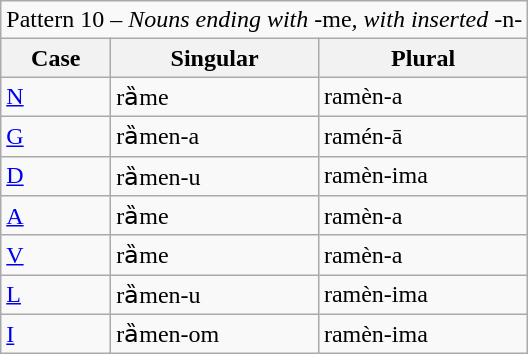<table class="wikitable">
<tr>
<td colspan="5">Pattern 10 – <em>Nouns ending with -</em>me<em>, with inserted -</em>n<em>-</em></td>
</tr>
<tr>
<th>Case</th>
<th>Singular</th>
<th>Plural</th>
</tr>
<tr>
<td><a href='#'>N</a></td>
<td>rȁme</td>
<td>ramèn-a</td>
</tr>
<tr>
<td><a href='#'>G</a></td>
<td>rȁmen-a</td>
<td>ramén-ā</td>
</tr>
<tr>
<td><a href='#'>D</a></td>
<td>rȁmen-u</td>
<td>ramèn-ima</td>
</tr>
<tr>
<td><a href='#'>A</a></td>
<td>rȁme</td>
<td>ramèn-a</td>
</tr>
<tr>
<td><a href='#'>V</a></td>
<td>rȁme</td>
<td>ramèn-a</td>
</tr>
<tr>
<td><a href='#'>L</a></td>
<td>rȁmen-u</td>
<td>ramèn-ima</td>
</tr>
<tr>
<td><a href='#'>I</a></td>
<td>rȁmen-om</td>
<td>ramèn-ima</td>
</tr>
</table>
